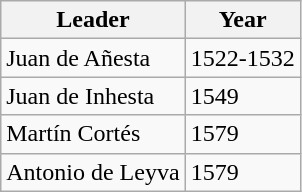<table class="wikitable">
<tr>
<th>Leader</th>
<th>Year</th>
</tr>
<tr>
<td>Juan de Añesta</td>
<td>1522-1532</td>
</tr>
<tr>
<td>Juan de Inhesta</td>
<td>1549</td>
</tr>
<tr>
<td>Martín Cortés</td>
<td>1579</td>
</tr>
<tr>
<td>Antonio de Leyva</td>
<td>1579</td>
</tr>
</table>
